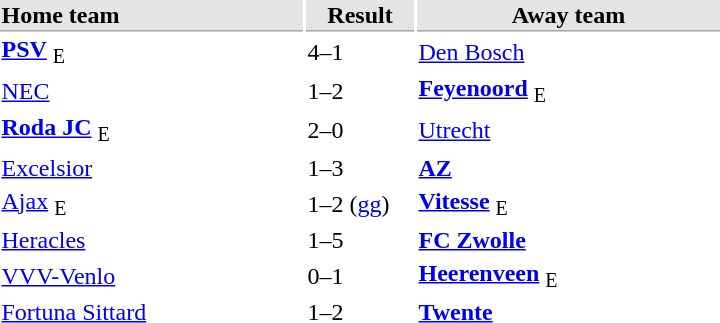<table>
<tr bgcolor="#E4E4E4">
<th style="border-bottom:1px solid #AAAAAA" width="200" align="left">Home team</th>
<th style="border-bottom:1px solid #AAAAAA" width="70" align="center">Result</th>
<th style="border-bottom:1px solid #AAAAAA" width="200">Away team</th>
</tr>
<tr>
<td><strong><a href='#'>PSV</a></strong> <sub>E</sub></td>
<td>4–1</td>
<td><a href='#'>Den Bosch</a></td>
</tr>
<tr>
<td><a href='#'>NEC</a></td>
<td>1–2</td>
<td><strong><a href='#'>Feyenoord</a></strong> <sub>E</sub></td>
</tr>
<tr>
<td><strong><a href='#'>Roda JC</a></strong> <sub>E</sub></td>
<td>2–0</td>
<td><a href='#'>Utrecht</a></td>
</tr>
<tr>
<td><a href='#'>Excelsior</a></td>
<td>1–3</td>
<td><strong><a href='#'>AZ</a></strong></td>
</tr>
<tr>
<td><a href='#'>Ajax</a> <sub>E</sub></td>
<td>1–2 (<a href='#'>gg</a>)</td>
<td><strong><a href='#'>Vitesse</a></strong> <sub>E</sub></td>
</tr>
<tr>
<td><a href='#'>Heracles</a></td>
<td>1–5</td>
<td><strong><a href='#'>FC Zwolle</a></strong></td>
</tr>
<tr>
<td><a href='#'>VVV-Venlo</a></td>
<td>0–1</td>
<td><strong><a href='#'>Heerenveen</a></strong> <sub>E</sub></td>
</tr>
<tr>
<td><a href='#'>Fortuna Sittard</a></td>
<td>1–2</td>
<td><strong><a href='#'>Twente</a></strong></td>
</tr>
</table>
